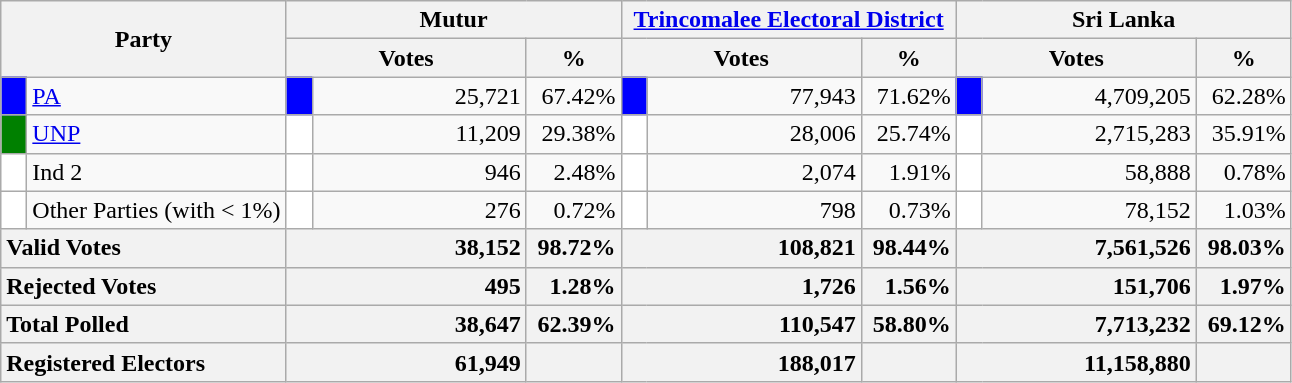<table class="wikitable">
<tr>
<th colspan="2" width="144px"rowspan="2">Party</th>
<th colspan="3" width="216px">Mutur</th>
<th colspan="3" width="216px"><a href='#'>Trincomalee Electoral District</a></th>
<th colspan="3" width="216px">Sri Lanka</th>
</tr>
<tr>
<th colspan="2" width="144px">Votes</th>
<th>%</th>
<th colspan="2" width="144px">Votes</th>
<th>%</th>
<th colspan="2" width="144px">Votes</th>
<th>%</th>
</tr>
<tr>
<td style="background-color:blue;" width="10px"></td>
<td style="text-align:left;"><a href='#'>PA</a></td>
<td style="background-color:blue;" width="10px"></td>
<td style="text-align:right;">25,721</td>
<td style="text-align:right;">67.42%</td>
<td style="background-color:blue;" width="10px"></td>
<td style="text-align:right;">77,943</td>
<td style="text-align:right;">71.62%</td>
<td style="background-color:blue;" width="10px"></td>
<td style="text-align:right;">4,709,205</td>
<td style="text-align:right;">62.28%</td>
</tr>
<tr>
<td style="background-color:green;" width="10px"></td>
<td style="text-align:left;"><a href='#'>UNP</a></td>
<td style="background-color:white;" width="10px"></td>
<td style="text-align:right;">11,209</td>
<td style="text-align:right;">29.38%</td>
<td style="background-color:white;" width="10px"></td>
<td style="text-align:right;">28,006</td>
<td style="text-align:right;">25.74%</td>
<td style="background-color:white;" width="10px"></td>
<td style="text-align:right;">2,715,283</td>
<td style="text-align:right;">35.91%</td>
</tr>
<tr>
<td style="background-color:white;" width="10px"></td>
<td style="text-align:left;">Ind 2</td>
<td style="background-color:white;" width="10px"></td>
<td style="text-align:right;">946</td>
<td style="text-align:right;">2.48%</td>
<td style="background-color:white;" width="10px"></td>
<td style="text-align:right;">2,074</td>
<td style="text-align:right;">1.91%</td>
<td style="background-color:white;" width="10px"></td>
<td style="text-align:right;">58,888</td>
<td style="text-align:right;">0.78%</td>
</tr>
<tr>
<td style="background-color:white;" width="10px"></td>
<td style="text-align:left;">Other Parties (with < 1%)</td>
<td style="background-color:white;" width="10px"></td>
<td style="text-align:right;">276</td>
<td style="text-align:right;">0.72%</td>
<td style="background-color:white;" width="10px"></td>
<td style="text-align:right;">798</td>
<td style="text-align:right;">0.73%</td>
<td style="background-color:white;" width="10px"></td>
<td style="text-align:right;">78,152</td>
<td style="text-align:right;">1.03%</td>
</tr>
<tr>
<th colspan="2" width="144px"style="text-align:left;">Valid Votes</th>
<th style="text-align:right;"colspan="2" width="144px">38,152</th>
<th style="text-align:right;">98.72%</th>
<th style="text-align:right;"colspan="2" width="144px">108,821</th>
<th style="text-align:right;">98.44%</th>
<th style="text-align:right;"colspan="2" width="144px">7,561,526</th>
<th style="text-align:right;">98.03%</th>
</tr>
<tr>
<th colspan="2" width="144px"style="text-align:left;">Rejected Votes</th>
<th style="text-align:right;"colspan="2" width="144px">495</th>
<th style="text-align:right;">1.28%</th>
<th style="text-align:right;"colspan="2" width="144px">1,726</th>
<th style="text-align:right;">1.56%</th>
<th style="text-align:right;"colspan="2" width="144px">151,706</th>
<th style="text-align:right;">1.97%</th>
</tr>
<tr>
<th colspan="2" width="144px"style="text-align:left;">Total Polled</th>
<th style="text-align:right;"colspan="2" width="144px">38,647</th>
<th style="text-align:right;">62.39%</th>
<th style="text-align:right;"colspan="2" width="144px">110,547</th>
<th style="text-align:right;">58.80%</th>
<th style="text-align:right;"colspan="2" width="144px">7,713,232</th>
<th style="text-align:right;">69.12%</th>
</tr>
<tr>
<th colspan="2" width="144px"style="text-align:left;">Registered Electors</th>
<th style="text-align:right;"colspan="2" width="144px">61,949</th>
<th></th>
<th style="text-align:right;"colspan="2" width="144px">188,017</th>
<th></th>
<th style="text-align:right;"colspan="2" width="144px">11,158,880</th>
<th></th>
</tr>
</table>
